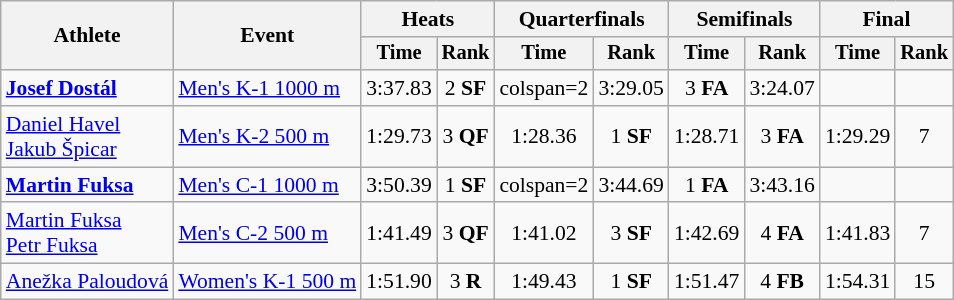<table class=wikitable style="font-size:90%">
<tr>
<th rowspan="2">Athlete</th>
<th rowspan="2">Event</th>
<th colspan=2>Heats</th>
<th colspan=2>Quarterfinals</th>
<th colspan=2>Semifinals</th>
<th colspan=2>Final</th>
</tr>
<tr style="font-size:95%">
<th>Time</th>
<th>Rank</th>
<th>Time</th>
<th>Rank</th>
<th>Time</th>
<th>Rank</th>
<th>Time</th>
<th>Rank</th>
</tr>
<tr align=center>
<td align=left><strong><a href='#'>Josef Dostál</a></strong></td>
<td align=left><a href='#'>Men's K-1 1000 m</a></td>
<td>3:37.83</td>
<td>2 <strong>SF</strong></td>
<td>colspan=2 </td>
<td>3:29.05</td>
<td>3 <strong>FA</strong></td>
<td>3:24.07</td>
<td></td>
</tr>
<tr align=center>
<td align=left><a href='#'>Daniel Havel</a><br><a href='#'>Jakub Špicar</a></td>
<td align=left><a href='#'>Men's K-2 500 m</a></td>
<td>1:29.73</td>
<td>3 <strong>QF</strong></td>
<td>1:28.36</td>
<td>1 <strong>SF</strong></td>
<td>1:28.71</td>
<td>3 <strong>FA</strong></td>
<td>1:29.29</td>
<td>7</td>
</tr>
<tr align=center>
<td align=left><strong><a href='#'>Martin Fuksa</a></strong></td>
<td align=left><a href='#'>Men's C-1 1000 m</a></td>
<td>3:50.39</td>
<td>1 <strong>SF</strong></td>
<td>colspan=2 </td>
<td>3:44.69</td>
<td>1 <strong>FA</strong></td>
<td>3:43.16 </td>
<td></td>
</tr>
<tr align=center>
<td align=left><a href='#'>Martin Fuksa</a><br><a href='#'>Petr Fuksa</a></td>
<td align=left><a href='#'>Men's C-2 500 m</a></td>
<td>1:41.49</td>
<td>3 <strong>QF</strong></td>
<td>1:41.02</td>
<td>3 <strong>SF</strong></td>
<td>1:42.69</td>
<td>4 <strong>FA</strong></td>
<td>1:41.83</td>
<td>7</td>
</tr>
<tr align=center>
<td align=left><a href='#'>Anežka Paloudová</a></td>
<td align=left><a href='#'>Women's K-1 500 m</a></td>
<td>1:51.90</td>
<td>3 <strong>R</strong></td>
<td>1:49.43</td>
<td>1 <strong>SF</strong></td>
<td>1:51.47</td>
<td>4 <strong>FB</strong></td>
<td>1:54.31</td>
<td>15</td>
</tr>
</table>
